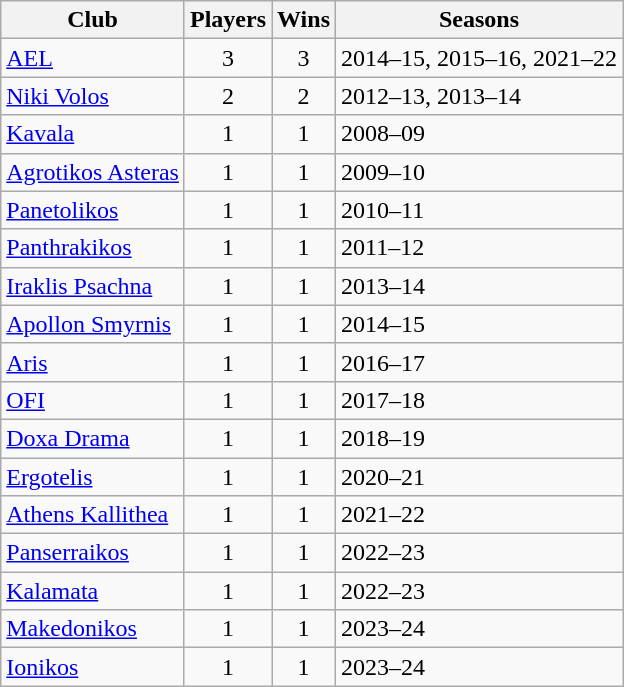<table class="wikitable" style="margin-right: 0;">
<tr text-align:center;">
<th>Club</th>
<th>Players</th>
<th>Wins</th>
<th>Seasons</th>
</tr>
<tr>
<td><a href='#'>AEL</a></td>
<td align="center">3</td>
<td align="center">3</td>
<td>2014–15, 2015–16, 2021–22</td>
</tr>
<tr>
<td><a href='#'>Niki Volos</a></td>
<td align="center">2</td>
<td align="center">2</td>
<td>2012–13, 2013–14</td>
</tr>
<tr>
<td><a href='#'>Kavala</a></td>
<td align="center">1</td>
<td align="center">1</td>
<td>2008–09</td>
</tr>
<tr>
<td><a href='#'>Agrotikos Asteras</a></td>
<td align="center">1</td>
<td align="center">1</td>
<td>2009–10</td>
</tr>
<tr>
<td><a href='#'>Panetolikos</a></td>
<td align="center">1</td>
<td align="center">1</td>
<td>2010–11</td>
</tr>
<tr>
<td><a href='#'>Panthrakikos</a></td>
<td align="center">1</td>
<td align="center">1</td>
<td>2011–12</td>
</tr>
<tr>
<td><a href='#'>Iraklis Psachna</a></td>
<td align="center">1</td>
<td align="center">1</td>
<td>2013–14</td>
</tr>
<tr>
<td><a href='#'>Apollon Smyrnis</a></td>
<td align="center">1</td>
<td align="center">1</td>
<td>2014–15</td>
</tr>
<tr>
<td><a href='#'>Aris</a></td>
<td align="center">1</td>
<td align="center">1</td>
<td>2016–17</td>
</tr>
<tr>
<td><a href='#'>OFI</a></td>
<td align="center">1</td>
<td align="center">1</td>
<td>2017–18</td>
</tr>
<tr>
<td><a href='#'>Doxa Drama</a></td>
<td align="center">1</td>
<td align="center">1</td>
<td>2018–19</td>
</tr>
<tr>
<td><a href='#'>Ergotelis</a></td>
<td align="center">1</td>
<td align="center">1</td>
<td>2020–21</td>
</tr>
<tr>
<td><a href='#'>Athens Kallithea</a></td>
<td align="center">1</td>
<td align="center">1</td>
<td>2021–22</td>
</tr>
<tr>
<td><a href='#'>Panserraikos</a></td>
<td align="center">1</td>
<td align="center">1</td>
<td>2022–23</td>
</tr>
<tr>
<td><a href='#'>Kalamata</a></td>
<td align="center">1</td>
<td align="center">1</td>
<td>2022–23</td>
</tr>
<tr>
<td><a href='#'>Makedonikos</a></td>
<td align="center">1</td>
<td align="center">1</td>
<td>2023–24</td>
</tr>
<tr>
<td><a href='#'>Ionikos</a></td>
<td align="center">1</td>
<td align="center">1</td>
<td>2023–24</td>
</tr>
</table>
